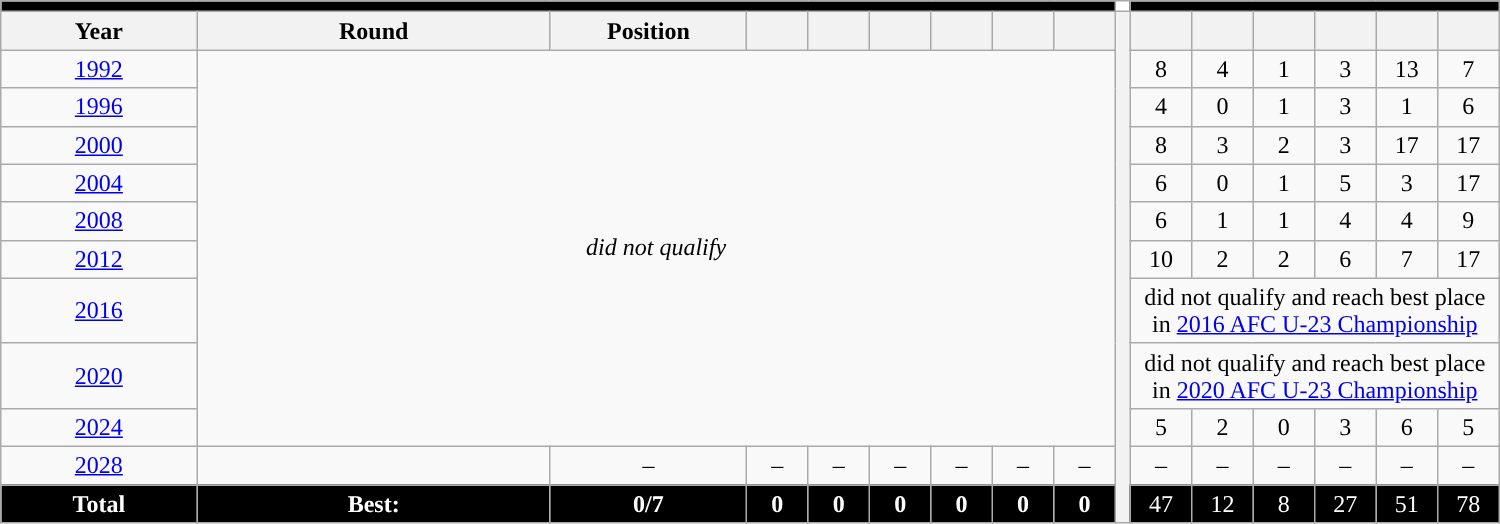<table class="wikitable" style="text-align: center;font-size:100%; width: 1000px;">
<tr>
<th colspan=9 style="background: #000000; color: #FFFFFF;"><a href='#'></a></th>
<th style="background: #ffffff;"></th>
<th colspan=6 style="background: #000000; color: #FFFFFF;"><a href='#'></a></th>
</tr>
<tr>
<th width=80>Year</th>
<th width=150>Round</th>
<th width=80>Position</th>
<th width=20></th>
<th width=20></th>
<th width=20></th>
<th width=20></th>
<th width=20></th>
<th width=20></th>
<th style="width:1%;" rowspan="21"></th>
<th width="20"></th>
<th width="20"></th>
<th width="20"></th>
<th width="20"></th>
<th width="20"></th>
<th width="20"></th>
</tr>
<tr>
<td> <a href='#'>1992</a></td>
<td rowspan="9" colspan="8"><em>did not qualify</em></td>
<td>8</td>
<td>4</td>
<td>1</td>
<td>3</td>
<td>13</td>
<td>7 </td>
</tr>
<tr>
<td> <a href='#'>1996</a></td>
<td>4</td>
<td>0</td>
<td>1</td>
<td>3</td>
<td>1</td>
<td>6 </td>
</tr>
<tr>
<td> <a href='#'>2000</a></td>
<td>8</td>
<td>3</td>
<td>2</td>
<td>3</td>
<td>17</td>
<td>17 </td>
</tr>
<tr>
<td> <a href='#'>2004</a></td>
<td>6</td>
<td>0</td>
<td>1</td>
<td>5</td>
<td>3</td>
<td>17 </td>
</tr>
<tr>
<td> <a href='#'>2008</a></td>
<td>6</td>
<td>1</td>
<td>1</td>
<td>4</td>
<td>4</td>
<td>9 </td>
</tr>
<tr>
<td> <a href='#'>2012</a></td>
<td>10</td>
<td>2</td>
<td>2</td>
<td>6</td>
<td>7</td>
<td>17 </td>
</tr>
<tr>
<td> <a href='#'>2016</a></td>
<td colspan=6>did not qualify and reach best place in <a href='#'>2016 AFC U-23 Championship</a> </td>
</tr>
<tr>
<td> <a href='#'>2020</a></td>
<td colspan=6>did not qualify and reach best place in <a href='#'>2020 AFC U-23 Championship</a> </td>
</tr>
<tr>
<td> <a href='#'>2024</a></td>
<td>5</td>
<td>2</td>
<td>0</td>
<td>3</td>
<td>6</td>
<td>5 </td>
</tr>
<tr>
<td> <a href='#'>2028</a></td>
<td></td>
<td>–</td>
<td>–</td>
<td>–</td>
<td>–</td>
<td>–</td>
<td>–</td>
<td>–</td>
<td>–</td>
<td>–</td>
<td>–</td>
<td>–</td>
<td>–</td>
<td>– </td>
</tr>
<tr>
<td style="background: #000000; color: #FFFFFF;"><strong>Total</strong></td>
<td style="background: #000000; color: #FFFFFF;"><strong>Best: </strong></td>
<td style="background: #000000; color: #FFFFFF;"><strong>0/7</strong></td>
<td style="background: #000000; color: #FFFFFF;"><strong>0</strong></td>
<td style="background: #000000; color: #FFFFFF;"><strong>0</strong></td>
<td style="background: #000000; color: #FFFFFF;"><strong>0</strong></td>
<td style="background: #000000; color: #FFFFFF;"><strong>0</strong></td>
<td style="background: #000000; color: #FFFFFF;"><strong>0</strong></td>
<td style="background: #000000; color: #FFFFFF;"><strong>0</strong></td>
<td style="background: #000000; color: #FFFFFF;">47</td>
<td style="background: #000000; color: #FFFFFF;">12</td>
<td style="background: #000000; color: #FFFFFF;">8</td>
<td style="background: #000000; color: #FFFFFF;">27</td>
<td style="background: #000000; color: #FFFFFF;">51</td>
<td style="background: #000000; color: #FFFFFF;">78</td>
</tr>
</table>
